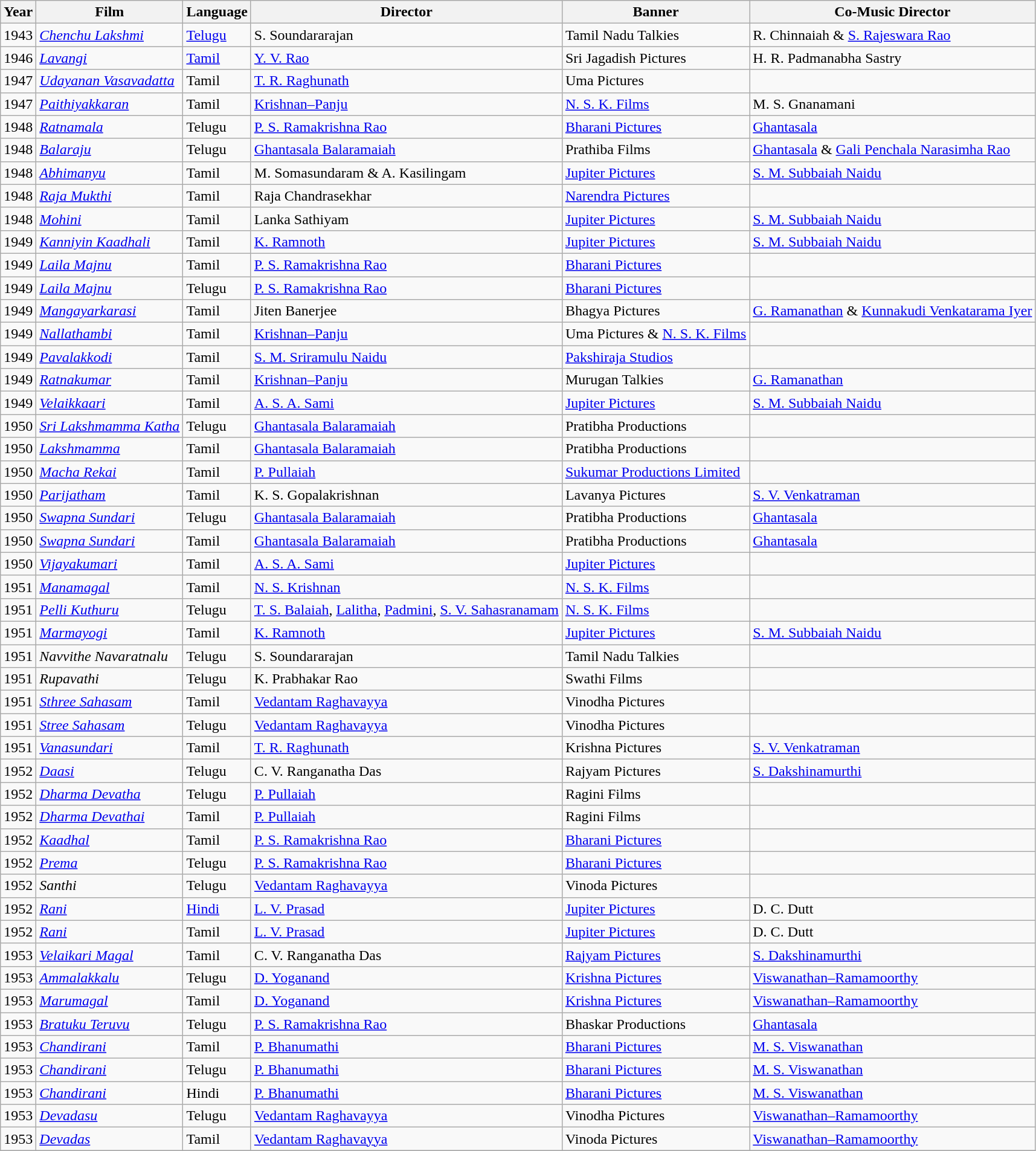<table class="wikitable">
<tr>
<th>Year</th>
<th>Film</th>
<th>Language</th>
<th>Director</th>
<th>Banner</th>
<th>Co-Music Director</th>
</tr>
<tr>
<td>1943</td>
<td><a href='#'><em>Chenchu Lakshmi</em></a></td>
<td><a href='#'>Telugu</a></td>
<td>S. Soundararajan</td>
<td>Tamil Nadu Talkies</td>
<td>R. Chinnaiah & <a href='#'>S. Rajeswara Rao</a></td>
</tr>
<tr>
<td>1946</td>
<td><em><a href='#'>Lavangi</a></em></td>
<td><a href='#'>Tamil</a></td>
<td><a href='#'>Y. V. Rao</a></td>
<td>Sri Jagadish Pictures</td>
<td>H. R. Padmanabha Sastry</td>
</tr>
<tr>
<td>1947</td>
<td><em><a href='#'>Udayanan Vasavadatta</a></em></td>
<td>Tamil</td>
<td><a href='#'>T. R. Raghunath</a></td>
<td>Uma Pictures</td>
<td></td>
</tr>
<tr>
<td>1947</td>
<td><em><a href='#'>Paithiyakkaran</a></em></td>
<td>Tamil</td>
<td><a href='#'>Krishnan–Panju</a></td>
<td><a href='#'>N. S. K. Films</a></td>
<td>M. S. Gnanamani</td>
</tr>
<tr>
<td>1948</td>
<td><em><a href='#'>Ratnamala</a></em></td>
<td>Telugu</td>
<td><a href='#'>P. S. Ramakrishna Rao</a></td>
<td><a href='#'>Bharani Pictures</a></td>
<td><a href='#'>Ghantasala</a></td>
</tr>
<tr>
<td>1948</td>
<td><em><a href='#'>Balaraju</a></em></td>
<td>Telugu</td>
<td><a href='#'>Ghantasala Balaramaiah</a></td>
<td>Prathiba Films</td>
<td><a href='#'>Ghantasala</a> & <a href='#'>Gali Penchala Narasimha Rao</a></td>
</tr>
<tr>
<td>1948</td>
<td><em><a href='#'>Abhimanyu</a></em></td>
<td>Tamil</td>
<td>M. Somasundaram & A. Kasilingam</td>
<td><a href='#'>Jupiter Pictures</a></td>
<td><a href='#'>S. M. Subbaiah Naidu</a></td>
</tr>
<tr>
<td>1948</td>
<td><em><a href='#'>Raja Mukthi</a></em></td>
<td>Tamil</td>
<td>Raja Chandrasekhar</td>
<td><a href='#'>Narendra Pictures</a></td>
<td></td>
</tr>
<tr>
<td>1948</td>
<td><em><a href='#'>Mohini</a></em></td>
<td>Tamil</td>
<td>Lanka Sathiyam</td>
<td><a href='#'>Jupiter Pictures</a></td>
<td><a href='#'>S. M. Subbaiah Naidu</a></td>
</tr>
<tr>
<td>1949</td>
<td><em><a href='#'>Kanniyin Kaadhali</a></em></td>
<td>Tamil</td>
<td><a href='#'>K. Ramnoth</a></td>
<td><a href='#'>Jupiter Pictures</a></td>
<td><a href='#'>S. M. Subbaiah Naidu</a></td>
</tr>
<tr>
<td>1949</td>
<td><em><a href='#'>Laila Majnu</a></em></td>
<td>Tamil</td>
<td><a href='#'>P. S. Ramakrishna Rao</a></td>
<td><a href='#'>Bharani Pictures</a></td>
<td></td>
</tr>
<tr>
<td>1949</td>
<td><em><a href='#'>Laila Majnu</a></em></td>
<td>Telugu</td>
<td><a href='#'>P. S. Ramakrishna Rao</a></td>
<td><a href='#'>Bharani Pictures</a></td>
<td></td>
</tr>
<tr>
<td>1949</td>
<td><em><a href='#'>Mangayarkarasi</a></em></td>
<td>Tamil</td>
<td>Jiten Banerjee</td>
<td>Bhagya Pictures</td>
<td><a href='#'>G. Ramanathan</a> & <a href='#'>Kunnakudi Venkatarama Iyer</a></td>
</tr>
<tr>
<td>1949</td>
<td><em><a href='#'>Nallathambi</a></em></td>
<td>Tamil</td>
<td><a href='#'>Krishnan–Panju</a></td>
<td>Uma Pictures & <a href='#'>N. S. K. Films</a></td>
<td></td>
</tr>
<tr>
<td>1949</td>
<td><em><a href='#'>Pavalakkodi</a></em></td>
<td>Tamil</td>
<td><a href='#'>S. M. Sriramulu Naidu</a></td>
<td><a href='#'>Pakshiraja Studios</a></td>
<td></td>
</tr>
<tr>
<td>1949</td>
<td><em><a href='#'>Ratnakumar</a></em></td>
<td>Tamil</td>
<td><a href='#'>Krishnan–Panju</a></td>
<td>Murugan Talkies</td>
<td><a href='#'>G. Ramanathan</a></td>
</tr>
<tr>
<td>1949</td>
<td><em><a href='#'>Velaikkaari</a></em></td>
<td>Tamil</td>
<td><a href='#'>A. S. A. Sami</a></td>
<td><a href='#'>Jupiter Pictures</a></td>
<td><a href='#'>S. M. Subbaiah Naidu</a></td>
</tr>
<tr>
<td>1950</td>
<td><em><a href='#'>Sri Lakshmamma Katha</a></em></td>
<td>Telugu</td>
<td><a href='#'>Ghantasala Balaramaiah</a></td>
<td>Pratibha Productions</td>
<td></td>
</tr>
<tr>
<td>1950</td>
<td><em><a href='#'>Lakshmamma</a></em></td>
<td>Tamil</td>
<td><a href='#'>Ghantasala Balaramaiah</a></td>
<td>Pratibha Productions</td>
<td></td>
</tr>
<tr>
<td>1950</td>
<td><em><a href='#'>Macha Rekai</a></em></td>
<td>Tamil</td>
<td><a href='#'>P. Pullaiah</a></td>
<td><a href='#'>Sukumar Productions Limited</a></td>
<td></td>
</tr>
<tr>
<td>1950</td>
<td><em><a href='#'>Parijatham</a></em></td>
<td>Tamil</td>
<td>K. S. Gopalakrishnan</td>
<td>Lavanya Pictures</td>
<td><a href='#'>S. V. Venkatraman</a></td>
</tr>
<tr>
<td>1950</td>
<td><em><a href='#'>Swapna Sundari</a></em></td>
<td>Telugu</td>
<td><a href='#'>Ghantasala Balaramaiah</a></td>
<td>Pratibha Productions</td>
<td><a href='#'>Ghantasala</a></td>
</tr>
<tr>
<td>1950</td>
<td><em><a href='#'>Swapna Sundari</a></em></td>
<td>Tamil</td>
<td><a href='#'>Ghantasala Balaramaiah</a></td>
<td>Pratibha Productions</td>
<td><a href='#'>Ghantasala</a></td>
</tr>
<tr>
<td>1950</td>
<td><em><a href='#'>Vijayakumari</a></em></td>
<td>Tamil</td>
<td><a href='#'>A. S. A. Sami</a></td>
<td><a href='#'>Jupiter Pictures</a></td>
<td></td>
</tr>
<tr>
<td>1951</td>
<td><em><a href='#'>Manamagal</a></em></td>
<td>Tamil</td>
<td><a href='#'>N. S. Krishnan</a></td>
<td><a href='#'>N. S. K. Films</a></td>
<td></td>
</tr>
<tr>
<td>1951</td>
<td><em><a href='#'>Pelli Kuthuru</a></em></td>
<td>Telugu</td>
<td><a href='#'>T. S. Balaiah</a>, <a href='#'>Lalitha</a>, <a href='#'>Padmini</a>, <a href='#'>S. V. Sahasranamam</a></td>
<td><a href='#'>N. S. K. Films</a></td>
<td></td>
</tr>
<tr>
<td>1951</td>
<td><em><a href='#'>Marmayogi</a></em></td>
<td>Tamil</td>
<td><a href='#'>K. Ramnoth</a></td>
<td><a href='#'>Jupiter Pictures</a></td>
<td><a href='#'>S. M. Subbaiah Naidu</a></td>
</tr>
<tr>
<td>1951</td>
<td><em>Navvithe Navaratnalu</em></td>
<td>Telugu</td>
<td>S. Soundararajan</td>
<td>Tamil Nadu Talkies</td>
<td></td>
</tr>
<tr>
<td>1951</td>
<td><em>Rupavathi</em></td>
<td>Telugu</td>
<td>K. Prabhakar Rao</td>
<td>Swathi Films</td>
<td></td>
</tr>
<tr>
<td>1951</td>
<td><em><a href='#'>Sthree Sahasam</a></em></td>
<td>Tamil</td>
<td><a href='#'>Vedantam Raghavayya</a></td>
<td>Vinodha Pictures</td>
<td></td>
</tr>
<tr>
<td>1951</td>
<td><em><a href='#'>Stree Sahasam</a></em></td>
<td>Telugu</td>
<td><a href='#'>Vedantam Raghavayya</a></td>
<td>Vinodha Pictures</td>
<td></td>
</tr>
<tr>
<td>1951</td>
<td><em><a href='#'>Vanasundari</a></em></td>
<td>Tamil</td>
<td><a href='#'>T. R. Raghunath</a></td>
<td>Krishna Pictures</td>
<td><a href='#'>S. V. Venkatraman</a></td>
</tr>
<tr>
<td>1952</td>
<td><em><a href='#'>Daasi</a></em></td>
<td>Telugu</td>
<td>C. V. Ranganatha Das</td>
<td>Rajyam Pictures</td>
<td><a href='#'>S. Dakshinamurthi</a></td>
</tr>
<tr>
<td>1952</td>
<td><em><a href='#'>Dharma Devatha</a></em></td>
<td>Telugu</td>
<td><a href='#'>P. Pullaiah</a></td>
<td>Ragini Films</td>
<td></td>
</tr>
<tr>
<td>1952</td>
<td><em><a href='#'>Dharma Devathai</a></em></td>
<td>Tamil</td>
<td><a href='#'>P. Pullaiah</a></td>
<td>Ragini Films</td>
<td></td>
</tr>
<tr>
<td>1952</td>
<td><em><a href='#'>Kaadhal</a></em></td>
<td>Tamil</td>
<td><a href='#'>P. S. Ramakrishna Rao</a></td>
<td><a href='#'>Bharani Pictures</a></td>
<td></td>
</tr>
<tr>
<td>1952</td>
<td><em><a href='#'>Prema</a></em></td>
<td>Telugu</td>
<td><a href='#'>P. S. Ramakrishna Rao</a></td>
<td><a href='#'>Bharani Pictures</a></td>
<td></td>
</tr>
<tr>
<td>1952</td>
<td><em>Santhi</em></td>
<td>Telugu</td>
<td><a href='#'>Vedantam Raghavayya</a></td>
<td>Vinoda Pictures</td>
<td></td>
</tr>
<tr>
<td>1952</td>
<td><em><a href='#'>Rani</a></em></td>
<td><a href='#'>Hindi</a></td>
<td><a href='#'>L. V. Prasad</a></td>
<td><a href='#'>Jupiter Pictures</a></td>
<td>D. C. Dutt</td>
</tr>
<tr>
<td>1952</td>
<td><em><a href='#'>Rani</a></em></td>
<td>Tamil</td>
<td><a href='#'>L. V. Prasad</a></td>
<td><a href='#'>Jupiter Pictures</a></td>
<td>D. C. Dutt</td>
</tr>
<tr>
<td>1953</td>
<td><em><a href='#'>Velaikari Magal</a></em></td>
<td>Tamil</td>
<td>C. V. Ranganatha Das</td>
<td><a href='#'>Rajyam Pictures</a></td>
<td><a href='#'>S. Dakshinamurthi</a></td>
</tr>
<tr>
<td>1953</td>
<td><em><a href='#'>Ammalakkalu</a></em></td>
<td>Telugu</td>
<td><a href='#'>D. Yoganand</a></td>
<td><a href='#'>Krishna Pictures</a></td>
<td><a href='#'>Viswanathan–Ramamoorthy</a></td>
</tr>
<tr>
<td>1953</td>
<td><em><a href='#'>Marumagal</a></em></td>
<td>Tamil</td>
<td><a href='#'>D. Yoganand</a></td>
<td><a href='#'>Krishna Pictures</a></td>
<td><a href='#'>Viswanathan–Ramamoorthy</a></td>
</tr>
<tr>
<td>1953</td>
<td><em><a href='#'>Bratuku Teruvu</a></em></td>
<td>Telugu</td>
<td><a href='#'>P. S. Ramakrishna Rao</a></td>
<td>Bhaskar Productions</td>
<td><a href='#'>Ghantasala</a></td>
</tr>
<tr>
<td>1953</td>
<td><em><a href='#'>Chandirani</a></em></td>
<td>Tamil</td>
<td><a href='#'>P. Bhanumathi</a></td>
<td><a href='#'>Bharani Pictures</a></td>
<td><a href='#'>M. S. Viswanathan</a></td>
</tr>
<tr>
<td>1953</td>
<td><em><a href='#'>Chandirani</a></em></td>
<td>Telugu</td>
<td><a href='#'>P. Bhanumathi</a></td>
<td><a href='#'>Bharani Pictures</a></td>
<td><a href='#'>M. S. Viswanathan</a></td>
</tr>
<tr>
<td>1953</td>
<td><em><a href='#'>Chandirani</a></em></td>
<td>Hindi</td>
<td><a href='#'>P. Bhanumathi</a></td>
<td><a href='#'>Bharani Pictures</a></td>
<td><a href='#'>M. S. Viswanathan</a></td>
</tr>
<tr>
<td>1953</td>
<td><em><a href='#'>Devadasu</a></em></td>
<td>Telugu</td>
<td><a href='#'>Vedantam Raghavayya</a></td>
<td>Vinodha Pictures</td>
<td><a href='#'>Viswanathan–Ramamoorthy</a></td>
</tr>
<tr>
<td>1953</td>
<td><em><a href='#'>Devadas</a></em></td>
<td>Tamil</td>
<td><a href='#'>Vedantam Raghavayya</a></td>
<td>Vinoda Pictures</td>
<td><a href='#'>Viswanathan–Ramamoorthy</a></td>
</tr>
<tr>
</tr>
</table>
